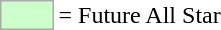<table>
<tr>
<td style="background-color:#CCFFCC; border:1px solid #aaaaaa; width:2em;"></td>
<td>= Future All Star</td>
</tr>
</table>
